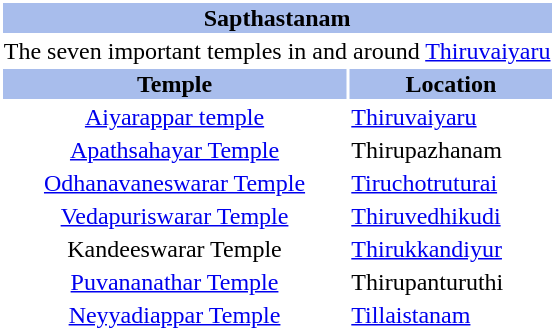<table class="toccolours" style="clear:right; float:right; background:#ffffff; margin: 0 0 0.5em 1em; width:275">
<tr>
<th style="background:#A8BDEC;text-align:center;" colspan="2">  <strong>Sapthastanam</strong>  </th>
</tr>
<tr>
<td style="text-align:center;" colspan="2">The seven important temples in and around <a href='#'>Thiruvaiyaru</a></td>
</tr>
<tr>
<td style="text-align:center;background:#A8BDEC"><strong>Temple</strong></td>
<td style="text-align:center;background:#A8BDEC"><strong>Location</strong></td>
</tr>
<tr>
<td style="text-align:center;"><a href='#'>Aiyarappar temple</a></td>
<td><a href='#'>Thiruvaiyaru</a></td>
</tr>
<tr>
<td style="text-align:center;"><a href='#'>Apathsahayar Temple</a></td>
<td>Thirupazhanam</td>
</tr>
<tr>
<td style="text-align:center;"><a href='#'>Odhanavaneswarar Temple</a></td>
<td><a href='#'>Tiruchotruturai</a></td>
</tr>
<tr>
<td style="text-align:center;"><a href='#'>Vedapuriswarar Temple</a></td>
<td><a href='#'>Thiruvedhikudi</a></td>
</tr>
<tr>
<td style="text-align:center;">Kandeeswarar Temple</td>
<td><a href='#'>Thirukkandiyur</a></td>
</tr>
<tr>
<td style="text-align:center;"><a href='#'>Puvananathar Temple</a></td>
<td>Thirupanturuthi</td>
</tr>
<tr>
<td style="text-align:center;"><a href='#'>Neyyadiappar Temple</a></td>
<td><a href='#'>Tillaistanam</a></td>
</tr>
<tr>
</tr>
</table>
